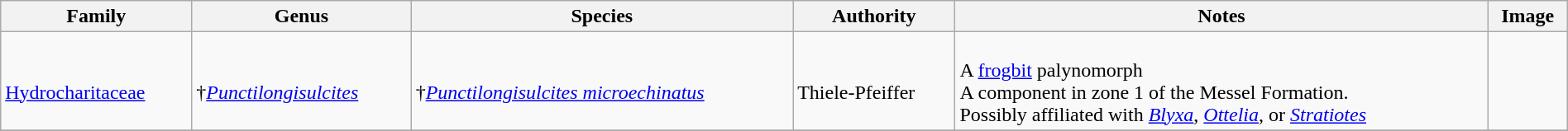<table class="wikitable" align="center" width="100%">
<tr>
<th>Family</th>
<th>Genus</th>
<th>Species</th>
<th>Authority</th>
<th>Notes</th>
<th>Image</th>
</tr>
<tr>
<td><br><a href='#'>Hydrocharitaceae</a></td>
<td><br>†<em><a href='#'>Punctilongisulcites</a></em></td>
<td><br>†<em><a href='#'>Punctilongisulcites microechinatus</a></em></td>
<td><br>Thiele-Pfeiffer</td>
<td><br>A <a href='#'>frogbit</a> palynomorph<br>A component in zone 1 of the Messel Formation.<br>Possibly affiliated with <em><a href='#'>Blyxa</a></em>, <em><a href='#'>Ottelia</a></em>, or <em><a href='#'>Stratiotes</a></em></td>
<td></td>
</tr>
<tr>
</tr>
</table>
